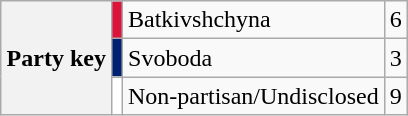<table class=wikitable align=right>
<tr>
<th rowspan=3>Party key</th>
<td style="background:crimson"></td>
<td>Batkivshchyna</td>
<td>6</td>
</tr>
<tr>
<td style="background:#002072"></td>
<td>Svoboda</td>
<td>3</td>
</tr>
<tr>
<td style="background:white"></td>
<td>Non-partisan/Undisclosed</td>
<td>9</td>
</tr>
</table>
